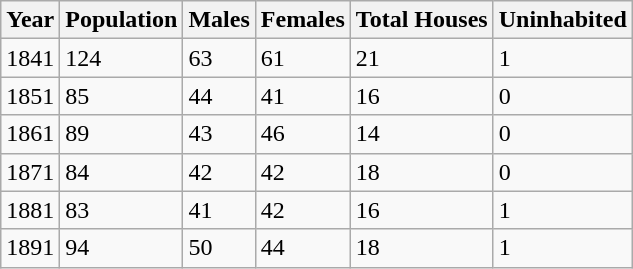<table class="wikitable">
<tr>
<th>Year</th>
<th>Population</th>
<th>Males</th>
<th>Females</th>
<th>Total Houses</th>
<th>Uninhabited</th>
</tr>
<tr>
<td>1841</td>
<td>124</td>
<td>63</td>
<td>61</td>
<td>21</td>
<td>1</td>
</tr>
<tr>
<td>1851</td>
<td>85</td>
<td>44</td>
<td>41</td>
<td>16</td>
<td>0</td>
</tr>
<tr>
<td>1861</td>
<td>89</td>
<td>43</td>
<td>46</td>
<td>14</td>
<td>0</td>
</tr>
<tr>
<td>1871</td>
<td>84</td>
<td>42</td>
<td>42</td>
<td>18</td>
<td>0</td>
</tr>
<tr>
<td>1881</td>
<td>83</td>
<td>41</td>
<td>42</td>
<td>16</td>
<td>1</td>
</tr>
<tr>
<td>1891</td>
<td>94</td>
<td>50</td>
<td>44</td>
<td>18</td>
<td>1</td>
</tr>
</table>
